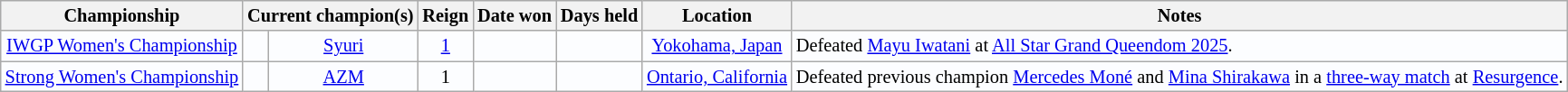<table class="wikitable" style="text-align:center; background:#fcfdff; font-size:85%;">
<tr>
<th>Championship</th>
<th colspan=2>Current champion(s)</th>
<th>Reign</th>
<th>Date won</th>
<th>Days held</th>
<th>Location</th>
<th>Notes</th>
</tr>
<tr>
<td align=center><a href='#'>IWGP Women's Championship</a></td>
<td align=center></td>
<td align=center><a href='#'>Syuri</a></td>
<td align=center><a href='#'>1</a></td>
<td align=center></td>
<td align=center></td>
<td align=center><a href='#'>Yokohama, Japan</a></td>
<td align=left>Defeated <a href='#'>Mayu Iwatani</a> at <a href='#'>All Star Grand Queendom 2025</a>.</td>
</tr>
<tr>
<td align=center><a href='#'>Strong Women's Championship</a></td>
<td align=center></td>
<td align=center><a href='#'>AZM</a></td>
<td align=center>1</td>
<td align=center></td>
<td align=center></td>
<td align=center><a href='#'>Ontario, California</a></td>
<td align=left>Defeated previous champion <a href='#'>Mercedes Moné</a> and <a href='#'>Mina Shirakawa</a> in a <a href='#'>three-way match</a> at <a href='#'>Resurgence</a>.</td>
</tr>
</table>
